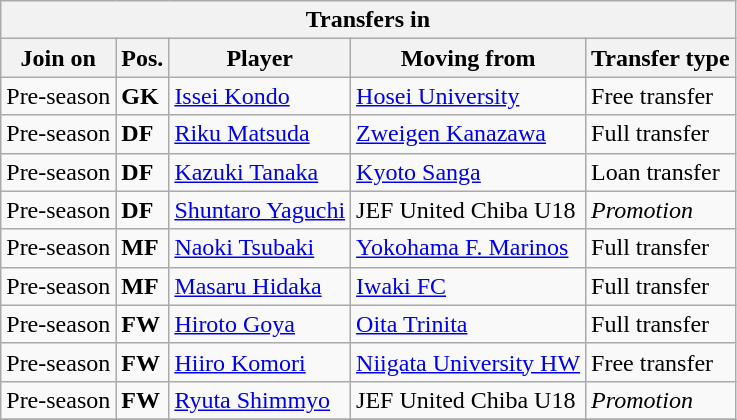<table class="wikitable sortable" style=“text-align:left;>
<tr>
<th colspan="5">Transfers in</th>
</tr>
<tr>
<th>Join on</th>
<th>Pos.</th>
<th>Player</th>
<th>Moving from</th>
<th>Transfer type</th>
</tr>
<tr>
<td>Pre-season</td>
<td><strong>GK</strong></td>
<td> <a href='#'>Issei Kondo</a></td>
<td> <a href='#'>Hosei University</a></td>
<td>Free transfer</td>
</tr>
<tr>
<td>Pre-season</td>
<td><strong>DF</strong></td>
<td> <a href='#'>Riku Matsuda</a></td>
<td> <a href='#'>Zweigen Kanazawa</a></td>
<td>Full transfer</td>
</tr>
<tr>
<td>Pre-season</td>
<td><strong>DF</strong></td>
<td> <a href='#'>Kazuki Tanaka</a></td>
<td> <a href='#'>Kyoto Sanga</a></td>
<td>Loan transfer</td>
</tr>
<tr>
<td>Pre-season</td>
<td><strong>DF</strong></td>
<td> <a href='#'>Shuntaro Yaguchi</a></td>
<td>JEF United Chiba U18</td>
<td><em>Promotion</em></td>
</tr>
<tr>
<td>Pre-season</td>
<td><strong>MF</strong></td>
<td> <a href='#'>Naoki Tsubaki</a></td>
<td> <a href='#'>Yokohama F. Marinos</a></td>
<td>Full transfer</td>
</tr>
<tr>
<td>Pre-season</td>
<td><strong>MF</strong></td>
<td> <a href='#'>Masaru Hidaka</a></td>
<td> <a href='#'>Iwaki FC</a></td>
<td>Full transfer</td>
</tr>
<tr>
<td>Pre-season</td>
<td><strong>FW</strong></td>
<td> <a href='#'>Hiroto Goya</a></td>
<td> <a href='#'>Oita Trinita</a></td>
<td>Full transfer</td>
</tr>
<tr>
<td>Pre-season</td>
<td><strong>FW</strong></td>
<td> <a href='#'>Hiiro Komori</a></td>
<td> <a href='#'>Niigata University HW</a></td>
<td>Free transfer</td>
</tr>
<tr>
<td>Pre-season</td>
<td><strong>FW</strong></td>
<td> <a href='#'>Ryuta Shimmyo</a></td>
<td>JEF United Chiba U18</td>
<td><em>Promotion</em></td>
</tr>
<tr>
</tr>
</table>
